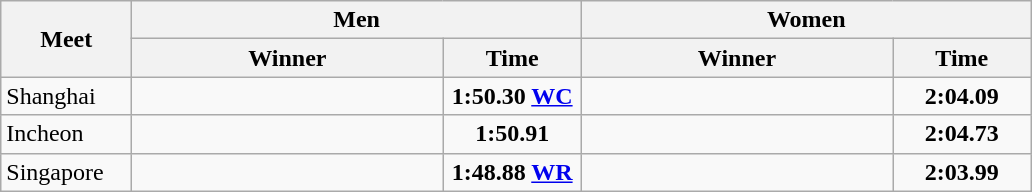<table class="wikitable">
<tr>
<th width=80 rowspan=2>Meet</th>
<th colspan=2>Men</th>
<th colspan=2>Women</th>
</tr>
<tr>
<th width=200>Winner</th>
<th width=85>Time</th>
<th width=200>Winner</th>
<th width=85>Time</th>
</tr>
<tr>
<td>Shanghai</td>
<td></td>
<td align=center><strong>1:50.30 <a href='#'>WC</a></strong></td>
<td></td>
<td align=center><strong>2:04.09</strong></td>
</tr>
<tr>
<td>Incheon</td>
<td></td>
<td align=center><strong>1:50.91</strong></td>
<td></td>
<td align=center><strong>2:04.73</strong></td>
</tr>
<tr>
<td>Singapore</td>
<td></td>
<td align=center><strong>1:48.88 <a href='#'>WR</a></strong></td>
<td></td>
<td align=center><strong>2:03.99</strong></td>
</tr>
</table>
